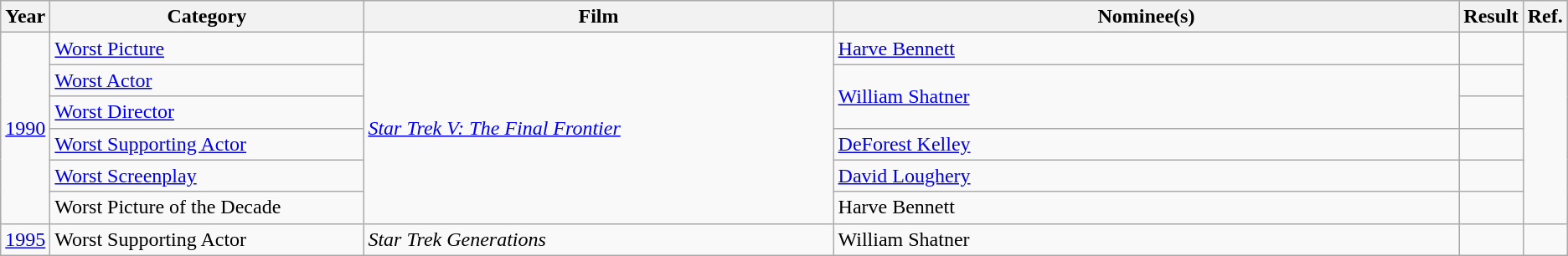<table class="wikitable">
<tr>
<th style="width: 1%;">Year</th>
<th style="width: 20%;">Category</th>
<th style="width: 30%;">Film</th>
<th>Nominee(s)</th>
<th style="width: 4%;">Result</th>
<th style="width: 1%;">Ref.</th>
</tr>
<tr>
<td rowspan="6"><a href='#'>1990</a></td>
<td><a href='#'>Worst Picture</a></td>
<td rowspan="6"><em><a href='#'>Star Trek V: The Final Frontier</a></em></td>
<td><a href='#'>Harve Bennett</a></td>
<td></td>
<td rowspan="6"></td>
</tr>
<tr>
<td><a href='#'>Worst Actor</a></td>
<td rowspan="2"><a href='#'>William Shatner</a></td>
<td></td>
</tr>
<tr>
<td><a href='#'>Worst Director</a></td>
<td></td>
</tr>
<tr>
<td><a href='#'>Worst Supporting Actor</a></td>
<td><a href='#'>DeForest Kelley</a></td>
<td></td>
</tr>
<tr>
<td><a href='#'>Worst Screenplay</a></td>
<td><a href='#'>David Loughery</a></td>
<td></td>
</tr>
<tr>
<td>Worst Picture of the Decade</td>
<td>Harve Bennett</td>
<td></td>
</tr>
<tr>
<td><a href='#'>1995</a></td>
<td>Worst Supporting Actor</td>
<td><em>Star Trek Generations</em></td>
<td>William Shatner</td>
<td></td>
<td></td>
</tr>
</table>
